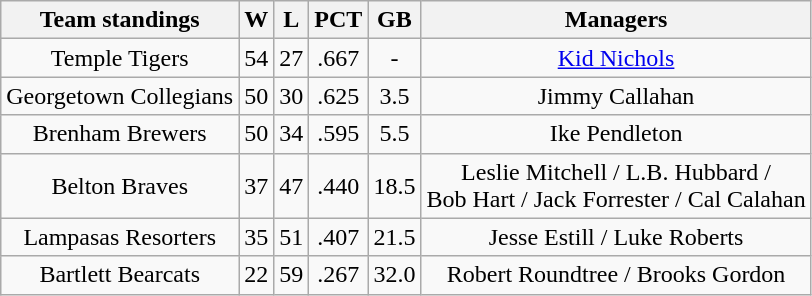<table class="wikitable">
<tr>
<th>Team standings</th>
<th>W</th>
<th>L</th>
<th>PCT</th>
<th>GB</th>
<th>Managers</th>
</tr>
<tr align=center>
<td>Temple Tigers</td>
<td>54</td>
<td>27</td>
<td>.667</td>
<td>-</td>
<td><a href='#'>Kid Nichols</a></td>
</tr>
<tr align=center>
<td>Georgetown Collegians</td>
<td>50</td>
<td>30</td>
<td>.625</td>
<td>3.5</td>
<td>Jimmy Callahan</td>
</tr>
<tr align=center>
<td>Brenham Brewers</td>
<td>50</td>
<td>34</td>
<td>.595</td>
<td>5.5</td>
<td>Ike Pendleton</td>
</tr>
<tr align=center>
<td>Belton Braves</td>
<td>37</td>
<td>47</td>
<td>.440</td>
<td>18.5</td>
<td>Leslie Mitchell / L.B. Hubbard /<br>Bob Hart / Jack Forrester / Cal Calahan</td>
</tr>
<tr align=center>
<td>Lampasas Resorters</td>
<td>35</td>
<td>51</td>
<td>.407</td>
<td>21.5</td>
<td>Jesse Estill / Luke Roberts</td>
</tr>
<tr align=center>
<td>Bartlett Bearcats</td>
<td>22</td>
<td>59</td>
<td>.267</td>
<td>32.0</td>
<td>Robert Roundtree / Brooks Gordon</td>
</tr>
</table>
